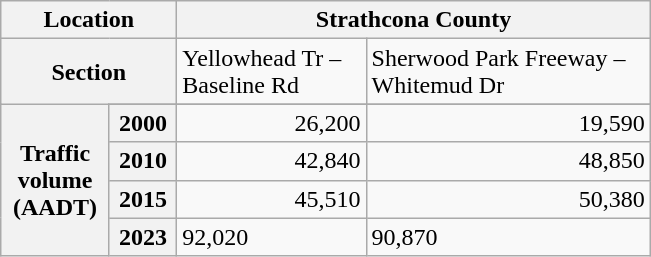<table class="wikitable">
<tr>
<th scope="row" colspan="2" style="width: 110px;">Location</th>
<th scope="col" colspan="2">Strathcona County</th>
</tr>
<tr>
<th scope="row" colspan="2">Section</th>
<td style="padding-right: 1em;">Yellowhead Tr –<br>Baseline Rd</td>
<td style="padding-right: 1em;">Sherwood Park Freeway –<br>Whitemud Dr</td>
</tr>
<tr style="text-align:right;">
<th rowspan="5" scope="row">Traffic<br>volume<br>(AADT)</th>
</tr>
<tr style="text-align:right;">
<th scope="row">2000</th>
<td>26,200</td>
<td>19,590</td>
</tr>
<tr style="text-align:right;">
<th scope="row">2010</th>
<td>42,840</td>
<td>48,850</td>
</tr>
<tr style="text-align:right;">
<th scope="row">2015</th>
<td>45,510</td>
<td>50,380</td>
</tr>
<tr>
<th>2023</th>
<td>92,020</td>
<td>90,870</td>
</tr>
</table>
